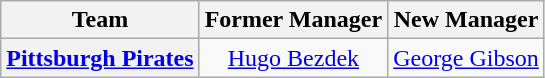<table class="wikitable plainrowheaders" style="text-align:center;">
<tr>
<th>Team</th>
<th>Former Manager</th>
<th>New Manager</th>
</tr>
<tr>
<th scope="row" style="text-align:center;"><a href='#'>Pittsburgh Pirates</a></th>
<td><a href='#'>Hugo Bezdek</a></td>
<td><a href='#'>George Gibson</a></td>
</tr>
</table>
